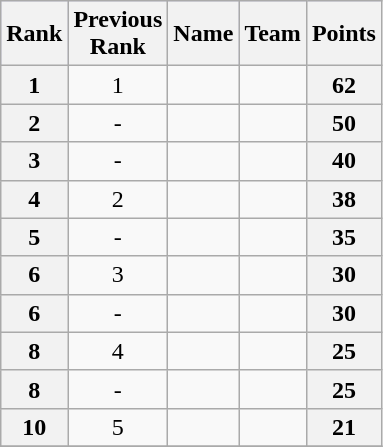<table class="wikitable">
<tr style="background:#ccccff;">
<th>Rank</th>
<th>Previous<br>Rank</th>
<th>Name</th>
<th>Team</th>
<th>Points</th>
</tr>
<tr>
<th>1</th>
<td align="center">1</td>
<td></td>
<td></td>
<th>62</th>
</tr>
<tr>
<th>2</th>
<td align="center">-</td>
<td></td>
<td></td>
<th>50</th>
</tr>
<tr>
<th>3</th>
<td align="center">-</td>
<td></td>
<td></td>
<th>40</th>
</tr>
<tr>
<th>4</th>
<td align="center">2</td>
<td></td>
<td></td>
<th>38</th>
</tr>
<tr>
<th>5</th>
<td align="center">-</td>
<td></td>
<td></td>
<th>35</th>
</tr>
<tr>
<th>6</th>
<td align="center">3</td>
<td></td>
<td></td>
<th>30</th>
</tr>
<tr>
<th>6</th>
<td align="center">-</td>
<td></td>
<td></td>
<th>30</th>
</tr>
<tr>
<th>8</th>
<td align="center">4</td>
<td></td>
<td></td>
<th>25</th>
</tr>
<tr>
<th>8</th>
<td align="center">-</td>
<td></td>
<td></td>
<th>25</th>
</tr>
<tr>
<th>10</th>
<td align="center">5</td>
<td></td>
<td></td>
<th>21</th>
</tr>
<tr>
</tr>
</table>
